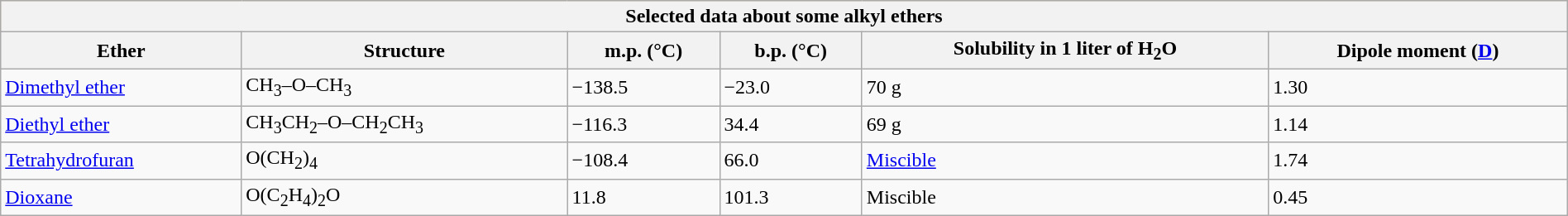<table style="width:100%;" class="wikitable">
<tr style="background:#ffdead;">
<th colspan="6">Selected data about some alkyl ethers</th>
</tr>
<tr>
<th>Ether</th>
<th>Structure</th>
<th>m.p. (°C)</th>
<th>b.p. (°C)</th>
<th>Solubility in 1 liter of H<sub>2</sub>O</th>
<th>Dipole moment (<a href='#'>D</a>)</th>
</tr>
<tr>
<td><a href='#'>Dimethyl ether</a></td>
<td>CH<sub>3</sub>–O–CH<sub>3</sub></td>
<td>−138.5</td>
<td>−23.0</td>
<td>70 g</td>
<td>1.30</td>
</tr>
<tr>
<td><a href='#'>Diethyl ether</a></td>
<td>CH<sub>3</sub>CH<sub>2</sub>–O–CH<sub>2</sub>CH<sub>3</sub></td>
<td>−116.3</td>
<td>34.4</td>
<td>69 g</td>
<td>1.14</td>
</tr>
<tr>
<td><a href='#'>Tetrahydrofuran</a></td>
<td>O(CH<sub>2</sub>)<sub>4</sub></td>
<td>−108.4</td>
<td>66.0</td>
<td><a href='#'>Miscible</a></td>
<td>1.74</td>
</tr>
<tr>
<td><a href='#'>Dioxane</a></td>
<td>O(C<sub>2</sub>H<sub>4</sub>)<sub>2</sub>O</td>
<td>11.8</td>
<td>101.3</td>
<td>Miscible</td>
<td>0.45</td>
</tr>
</table>
